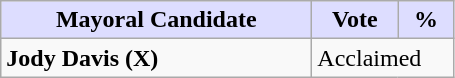<table class="wikitable">
<tr>
<th style="background:#ddf; width:200px;">Mayoral Candidate </th>
<th style="background:#ddf; width:50px;">Vote</th>
<th style="background:#ddf; width:30px;">%</th>
</tr>
<tr>
<td><strong>Jody Davis (X)</strong></td>
<td colspan="2">Acclaimed</td>
</tr>
</table>
